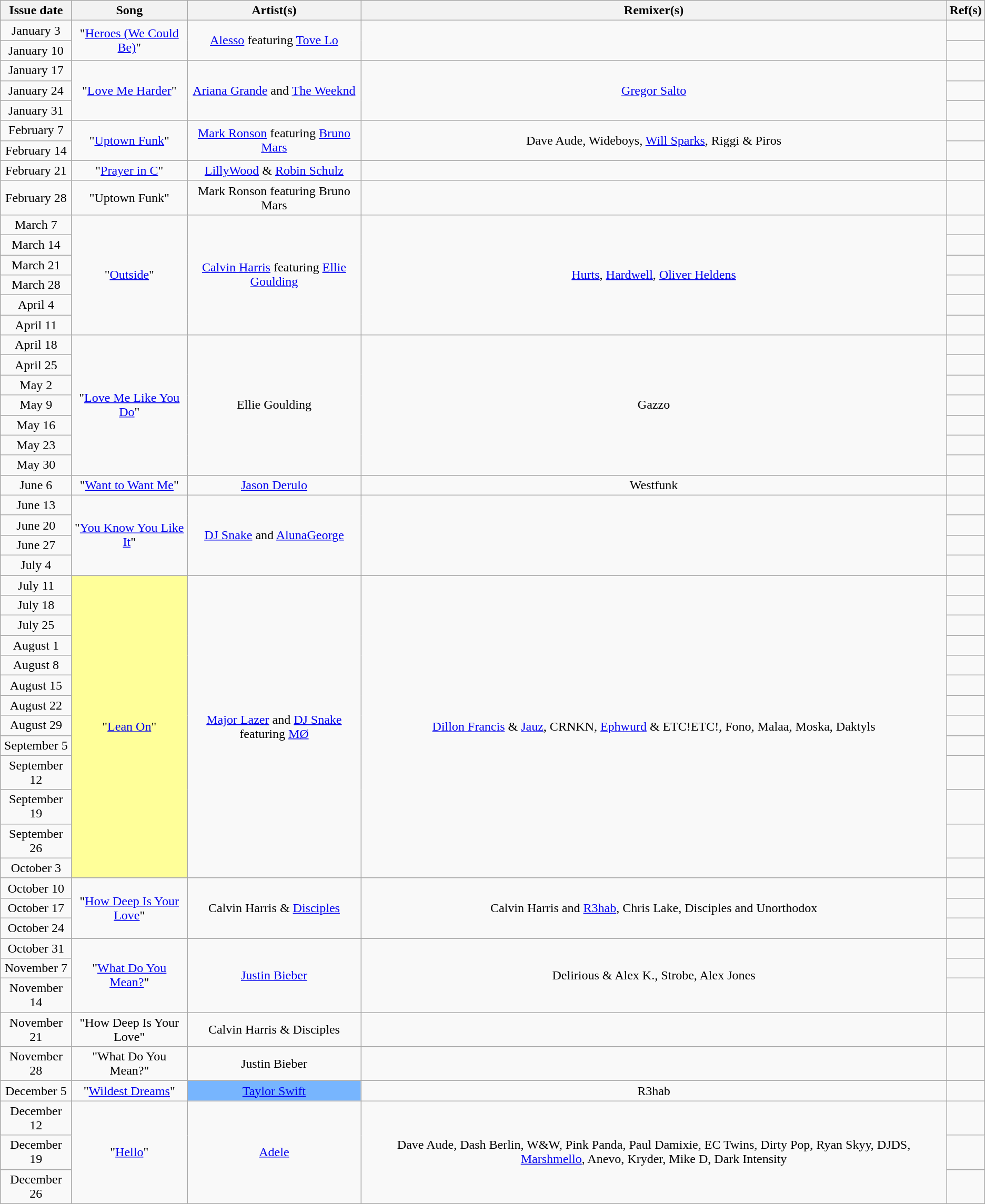<table class="wikitable plainrowheaders" style="text-align: center;">
<tr>
<th>Issue date</th>
<th>Song</th>
<th>Artist(s)</th>
<th>Remixer(s)</th>
<th>Ref(s)</th>
</tr>
<tr>
<td>January 3</td>
<td rowspan=2>"<a href='#'>Heroes (We Could Be)</a>"</td>
<td rowspan=2><a href='#'>Alesso</a> featuring <a href='#'>Tove Lo</a></td>
<td rowspan=2></td>
<td></td>
</tr>
<tr>
<td>January 10</td>
<td></td>
</tr>
<tr>
<td>January 17</td>
<td rowspan=3>"<a href='#'>Love Me Harder</a>"</td>
<td rowspan=3><a href='#'>Ariana Grande</a> and <a href='#'>The Weeknd</a></td>
<td rowspan=3><a href='#'>Gregor Salto</a></td>
<td></td>
</tr>
<tr>
<td>January 24</td>
<td></td>
</tr>
<tr>
<td>January 31</td>
<td></td>
</tr>
<tr>
<td>February 7</td>
<td rowspan=2>"<a href='#'>Uptown Funk</a>"</td>
<td rowspan=2><a href='#'>Mark Ronson</a> featuring <a href='#'>Bruno Mars</a></td>
<td rowspan=2>Dave Aude, Wideboys, <a href='#'>Will Sparks</a>, Riggi & Piros</td>
<td></td>
</tr>
<tr>
<td>February 14</td>
<td></td>
</tr>
<tr>
<td>February 21</td>
<td>"<a href='#'>Prayer in C</a>"</td>
<td><a href='#'>LillyWood</a> & <a href='#'>Robin Schulz</a></td>
<td></td>
<td></td>
</tr>
<tr>
<td>February 28</td>
<td>"Uptown Funk"</td>
<td>Mark Ronson featuring Bruno Mars</td>
<td></td>
<td></td>
</tr>
<tr>
<td>March 7</td>
<td rowspan=6>"<a href='#'>Outside</a>"</td>
<td rowspan=6><a href='#'>Calvin Harris</a> featuring <a href='#'>Ellie Goulding</a></td>
<td rowspan=6><a href='#'>Hurts</a>, <a href='#'>Hardwell</a>, <a href='#'>Oliver Heldens</a></td>
<td></td>
</tr>
<tr>
<td>March 14</td>
<td></td>
</tr>
<tr>
<td>March 21</td>
<td></td>
</tr>
<tr>
<td>March 28</td>
<td></td>
</tr>
<tr>
<td>April 4</td>
<td></td>
</tr>
<tr>
<td>April 11</td>
<td></td>
</tr>
<tr>
<td>April 18</td>
<td rowspan=7>"<a href='#'>Love Me Like You Do</a>"</td>
<td rowspan=7>Ellie Goulding</td>
<td rowspan=7>Gazzo</td>
<td></td>
</tr>
<tr>
<td>April 25</td>
<td></td>
</tr>
<tr>
<td>May 2</td>
<td></td>
</tr>
<tr>
<td>May 9</td>
<td></td>
</tr>
<tr>
<td>May 16</td>
<td></td>
</tr>
<tr>
<td>May 23</td>
<td></td>
</tr>
<tr>
<td>May 30</td>
<td></td>
</tr>
<tr>
<td>June 6</td>
<td>"<a href='#'>Want to Want Me</a>"</td>
<td><a href='#'>Jason Derulo</a></td>
<td>Westfunk</td>
<td></td>
</tr>
<tr>
<td>June 13</td>
<td rowspan=4>"<a href='#'>You Know You Like It</a>"</td>
<td rowspan=4><a href='#'>DJ Snake</a> and <a href='#'>AlunaGeorge</a></td>
<td rowspan=4></td>
<td></td>
</tr>
<tr>
<td>June 20</td>
<td></td>
</tr>
<tr>
<td>June 27</td>
<td></td>
</tr>
<tr>
<td>July 4</td>
<td></td>
</tr>
<tr>
<td>July 11</td>
<td bgcolor=#FFFF99 rowspan=13>"<a href='#'>Lean On</a>"</td>
<td rowspan=13><a href='#'>Major Lazer</a> and <a href='#'>DJ Snake</a> featuring <a href='#'>MØ</a></td>
<td rowspan=13><a href='#'>Dillon Francis</a> & <a href='#'>Jauz</a>, CRNKN, <a href='#'>Ephwurd</a> & ETC!ETC!, Fono, Malaa, Moska, Daktyls</td>
<td></td>
</tr>
<tr>
<td>July 18</td>
<td></td>
</tr>
<tr>
<td>July 25</td>
<td></td>
</tr>
<tr>
<td>August 1</td>
<td></td>
</tr>
<tr>
<td>August 8</td>
<td></td>
</tr>
<tr>
<td>August 15</td>
<td></td>
</tr>
<tr>
<td>August 22</td>
<td></td>
</tr>
<tr>
<td>August 29</td>
<td></td>
</tr>
<tr>
<td>September 5</td>
<td></td>
</tr>
<tr>
<td>September 12</td>
<td></td>
</tr>
<tr>
<td>September 19</td>
<td></td>
</tr>
<tr>
<td>September 26</td>
<td></td>
</tr>
<tr>
<td>October 3</td>
<td></td>
</tr>
<tr>
<td>October 10</td>
<td rowspan=3>"<a href='#'>How Deep Is Your Love</a>"</td>
<td rowspan=3>Calvin Harris & <a href='#'>Disciples</a></td>
<td rowspan=3>Calvin Harris and <a href='#'>R3hab</a>,  Chris Lake, Disciples and Unorthodox</td>
<td><br></td>
</tr>
<tr>
<td>October 17</td>
<td></td>
</tr>
<tr>
<td>October 24</td>
<td></td>
</tr>
<tr>
<td>October 31</td>
<td rowspan=3>"<a href='#'>What Do You Mean?</a>"</td>
<td rowspan=3><a href='#'>Justin Bieber</a></td>
<td rowspan=3>Delirious & Alex K., Strobe, Alex Jones</td>
<td></td>
</tr>
<tr>
<td>November 7</td>
<td></td>
</tr>
<tr>
<td>November 14</td>
<td></td>
</tr>
<tr>
<td>November 21</td>
<td>"How Deep Is Your Love"</td>
<td>Calvin Harris & Disciples</td>
<td></td>
<td></td>
</tr>
<tr>
<td>November 28</td>
<td>"What Do You Mean?"</td>
<td>Justin Bieber</td>
<td></td>
<td></td>
</tr>
<tr>
<td>December 5</td>
<td>"<a href='#'>Wildest Dreams</a>"</td>
<td style="background-color:#77B5FE"><a href='#'>Taylor Swift</a></td>
<td>R3hab</td>
<td></td>
</tr>
<tr>
<td>December 12</td>
<td rowspan=3>"<a href='#'>Hello</a>"</td>
<td rowspan=3><a href='#'>Adele</a></td>
<td rowspan=3>Dave Aude, Dash Berlin, W&W, Pink Panda, Paul Damixie, EC Twins, Dirty Pop, Ryan Skyy, DJDS, <a href='#'>Marshmello</a>, Anevo, Kryder, Mike D, Dark Intensity</td>
<td></td>
</tr>
<tr>
<td>December 19</td>
<td></td>
</tr>
<tr>
<td>December 26</td>
<td></td>
</tr>
</table>
